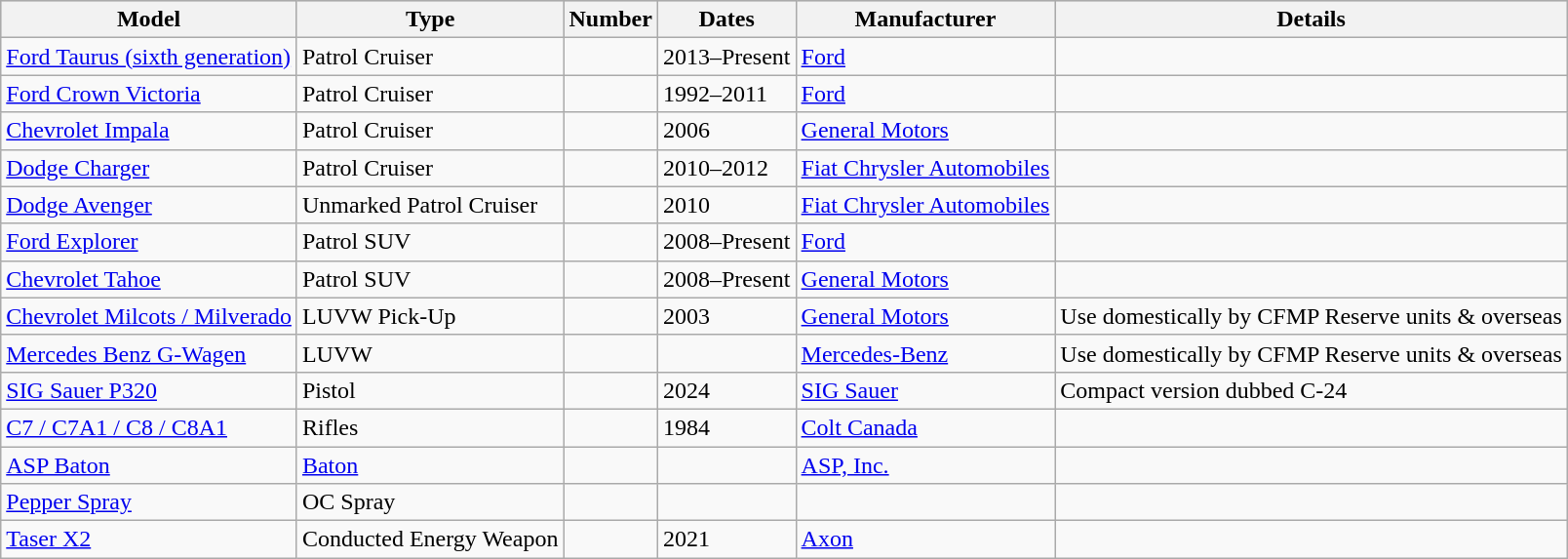<table class="wikitable sortable" border="1" style="border-collapse: collapse;">
<tr bgcolor=cccccc>
<th>Model</th>
<th>Type</th>
<th>Number</th>
<th>Dates</th>
<th>Manufacturer</th>
<th>Details</th>
</tr>
<tr>
<td><a href='#'>Ford Taurus (sixth generation)</a></td>
<td>Patrol Cruiser</td>
<td></td>
<td>2013–Present</td>
<td><a href='#'>Ford</a></td>
<td></td>
</tr>
<tr>
<td><a href='#'>Ford Crown Victoria</a></td>
<td>Patrol Cruiser</td>
<td></td>
<td>1992–2011</td>
<td><a href='#'>Ford</a></td>
<td></td>
</tr>
<tr>
<td><a href='#'>Chevrolet Impala</a></td>
<td>Patrol Cruiser</td>
<td></td>
<td>2006</td>
<td><a href='#'>General Motors</a></td>
<td></td>
</tr>
<tr>
<td><a href='#'>Dodge Charger</a></td>
<td>Patrol Cruiser</td>
<td></td>
<td>2010–2012</td>
<td><a href='#'>Fiat Chrysler Automobiles</a></td>
<td></td>
</tr>
<tr>
<td><a href='#'>Dodge Avenger</a></td>
<td>Unmarked Patrol Cruiser</td>
<td></td>
<td>2010</td>
<td><a href='#'>Fiat Chrysler Automobiles</a></td>
<td></td>
</tr>
<tr>
<td><a href='#'>Ford Explorer</a></td>
<td>Patrol SUV</td>
<td></td>
<td>2008–Present</td>
<td><a href='#'>Ford</a></td>
<td></td>
</tr>
<tr>
<td><a href='#'>Chevrolet Tahoe</a></td>
<td>Patrol SUV</td>
<td></td>
<td>2008–Present</td>
<td><a href='#'>General Motors</a></td>
<td></td>
</tr>
<tr>
<td><a href='#'>Chevrolet Milcots / Milverado</a></td>
<td>LUVW Pick-Up</td>
<td></td>
<td>2003</td>
<td><a href='#'>General Motors</a></td>
<td>Use domestically by CFMP Reserve units & overseas</td>
</tr>
<tr>
<td><a href='#'>Mercedes Benz G-Wagen</a></td>
<td>LUVW</td>
<td></td>
<td></td>
<td><a href='#'>Mercedes-Benz</a></td>
<td>Use domestically by CFMP Reserve units & overseas</td>
</tr>
<tr>
<td><a href='#'>SIG Sauer P320</a></td>
<td>Pistol</td>
<td></td>
<td>2024</td>
<td><a href='#'>SIG Sauer</a></td>
<td>Compact version dubbed C-24</td>
</tr>
<tr>
<td><a href='#'>C7 / C7A1 / C8 / C8A1</a></td>
<td>Rifles</td>
<td></td>
<td>1984</td>
<td><a href='#'>Colt Canada</a></td>
<td></td>
</tr>
<tr>
<td><a href='#'>ASP Baton</a></td>
<td><a href='#'>Baton</a></td>
<td></td>
<td></td>
<td><a href='#'>ASP, Inc.</a></td>
<td></td>
</tr>
<tr>
<td><a href='#'>Pepper Spray</a></td>
<td>OC Spray</td>
<td></td>
<td></td>
<td></td>
<td></td>
</tr>
<tr>
<td><a href='#'>Taser X2</a></td>
<td>Conducted Energy Weapon</td>
<td></td>
<td>2021</td>
<td><a href='#'>Axon</a></td>
<td></td>
</tr>
</table>
